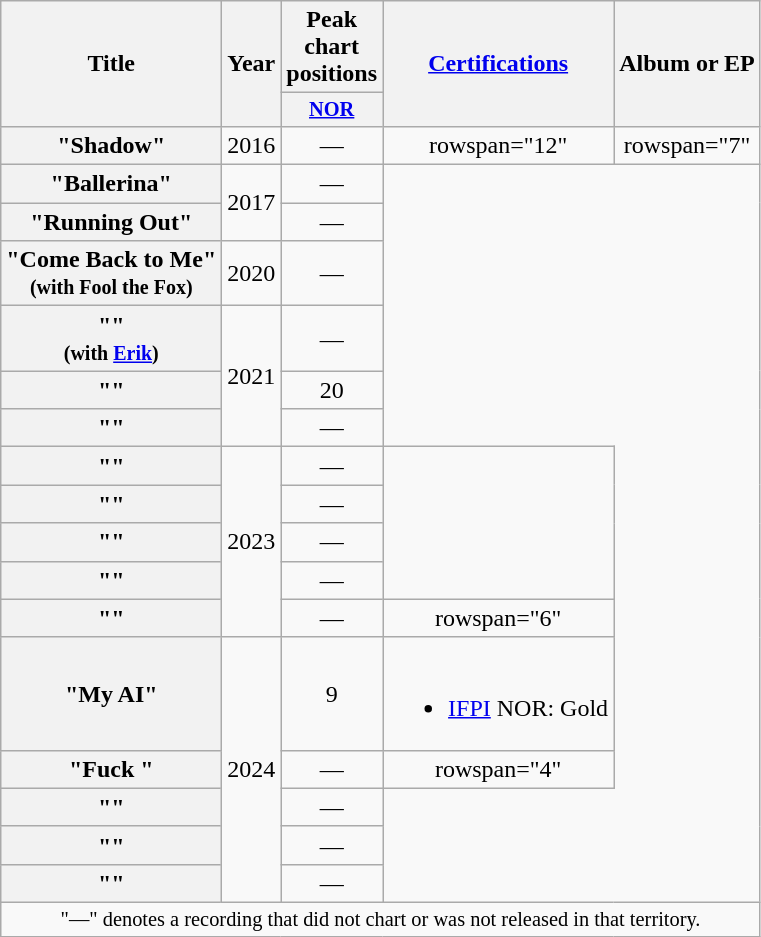<table class="wikitable plainrowheaders" style="text-align:center;">
<tr>
<th scope="col" rowspan="2">Title</th>
<th scope="col" rowspan="2">Year</th>
<th scope="col" colspan="1">Peak chart positions</th>
<th scope="col" rowspan="2"><a href='#'>Certifications</a></th>
<th scope="col" rowspan="2">Album or EP</th>
</tr>
<tr>
<th scope="col" style="width:3em;font-size:85%;"><a href='#'>NOR</a><br></th>
</tr>
<tr>
<th scope="row">"Shadow"</th>
<td>2016</td>
<td>—</td>
<td>rowspan="12" </td>
<td>rowspan="7" </td>
</tr>
<tr>
<th scope="row">"Ballerina"</th>
<td rowspan="2">2017</td>
<td>—</td>
</tr>
<tr>
<th scope="row">"Running Out"</th>
<td>—</td>
</tr>
<tr>
<th scope="row">"Come Back to Me"<br><small>(with Fool the Fox)</small></th>
<td>2020</td>
<td>—</td>
</tr>
<tr>
<th scope="row">""<br><small>(with <a href='#'>Erik</a>)</small></th>
<td rowspan="3">2021</td>
<td>—</td>
</tr>
<tr>
<th scope="row">""</th>
<td>20</td>
</tr>
<tr>
<th scope="row">""</th>
<td>—</td>
</tr>
<tr>
<th scope="row">""</th>
<td rowspan="5">2023</td>
<td>—</td>
<td rowspan="4"></td>
</tr>
<tr>
<th scope="row">""</th>
<td>—</td>
</tr>
<tr>
<th scope="row">""</th>
<td>—</td>
</tr>
<tr>
<th scope="row">""</th>
<td>—</td>
</tr>
<tr>
<th scope="row">""</th>
<td>—</td>
<td>rowspan="6" </td>
</tr>
<tr>
<th scope="row">"My AI"<br></th>
<td rowspan="5">2024</td>
<td>9</td>
<td><br><ul><li><a href='#'>IFPI</a> NOR: Gold</li></ul></td>
</tr>
<tr>
<th scope="row">"Fuck "<br></th>
<td>—</td>
<td>rowspan="4" </td>
</tr>
<tr>
<th scope="row">""</th>
<td>—</td>
</tr>
<tr>
<th scope="row">""</th>
<td>—</td>
</tr>
<tr>
<th scope="row">""</th>
<td>—</td>
</tr>
<tr>
<td colspan="5" style="font-size:85%">"—" denotes a recording that did not chart or was not released in that territory.</td>
</tr>
</table>
